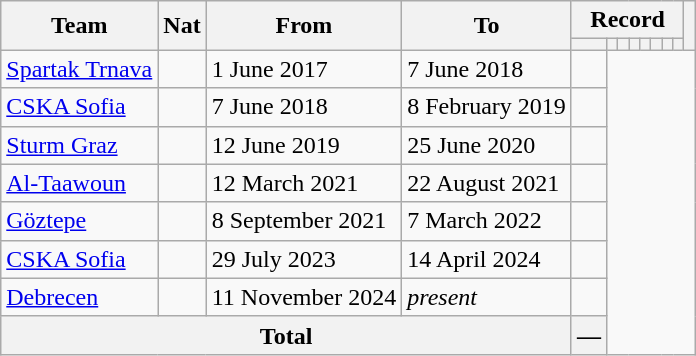<table class="wikitable" style="text-align: center">
<tr>
<th rowspan="2">Team</th>
<th rowspan="2">Nat</th>
<th rowspan="2">From</th>
<th rowspan="2">To</th>
<th colspan="8">Record</th>
<th rowspan=2></th>
</tr>
<tr>
<th></th>
<th></th>
<th></th>
<th></th>
<th></th>
<th></th>
<th></th>
<th></th>
</tr>
<tr>
<td align="left"><a href='#'>Spartak Trnava</a></td>
<td></td>
<td align=left>1 June 2017</td>
<td align=left>7 June 2018<br></td>
<td></td>
</tr>
<tr>
<td align="left"><a href='#'>CSKA Sofia</a></td>
<td></td>
<td align=left>7 June 2018</td>
<td align=left>8 February 2019<br></td>
<td></td>
</tr>
<tr>
<td align="left"><a href='#'>Sturm Graz</a></td>
<td></td>
<td align=left>12 June 2019</td>
<td align=left>25 June 2020<br></td>
<td></td>
</tr>
<tr>
<td align="left"><a href='#'>Al-Taawoun</a></td>
<td></td>
<td align=left>12 March 2021</td>
<td align=left>22 August 2021<br></td>
<td></td>
</tr>
<tr>
<td align="left"><a href='#'>Göztepe</a></td>
<td></td>
<td align=left>8 September 2021</td>
<td align=left>7 March 2022<br></td>
<td></td>
</tr>
<tr>
<td align="left"><a href='#'>CSKA Sofia</a></td>
<td></td>
<td align=left>29 July 2023</td>
<td align=left>14 April 2024<br></td>
<td></td>
</tr>
<tr>
<td align="left"><a href='#'>Debrecen</a></td>
<td></td>
<td align=left>11 November 2024</td>
<td align=left><em>present</em><br></td>
<td></td>
</tr>
<tr>
<th colspan=4>Total<br></th>
<th>—</th>
</tr>
</table>
